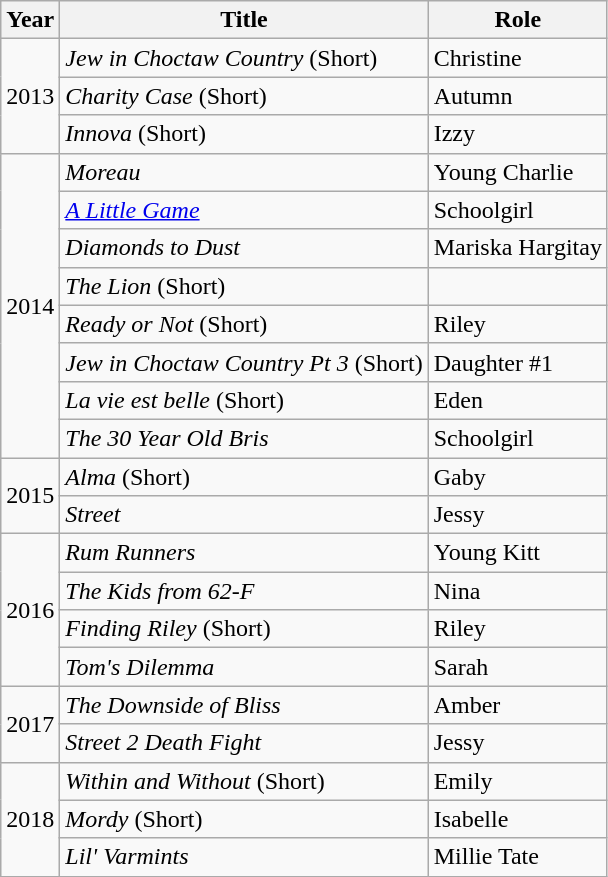<table class="wikitable">
<tr>
<th>Year</th>
<th>Title</th>
<th>Role</th>
</tr>
<tr>
<td rowspan="3">2013</td>
<td><em>Jew in Choctaw Country</em> (Short)</td>
<td>Christine</td>
</tr>
<tr>
<td><em>Charity Case</em> (Short)</td>
<td>Autumn</td>
</tr>
<tr>
<td><em>Innova</em> (Short)</td>
<td>Izzy</td>
</tr>
<tr>
<td rowspan="8">2014</td>
<td><em>Moreau</em></td>
<td>Young Charlie</td>
</tr>
<tr>
<td><em><a href='#'>A Little Game</a></em></td>
<td>Schoolgirl</td>
</tr>
<tr>
<td><em>Diamonds to Dust</em></td>
<td>Mariska Hargitay</td>
</tr>
<tr>
<td><em>The Lion</em> (Short)</td>
<td></td>
</tr>
<tr>
<td><em>Ready or Not</em> (Short)</td>
<td>Riley</td>
</tr>
<tr>
<td><em>Jew in Choctaw Country Pt 3</em> (Short)</td>
<td>Daughter #1</td>
</tr>
<tr>
<td><em>La vie est belle</em> (Short)</td>
<td>Eden</td>
</tr>
<tr>
<td><em>The 30 Year Old Bris</em></td>
<td>Schoolgirl</td>
</tr>
<tr>
<td rowspan="2">2015</td>
<td><em>Alma</em> (Short)</td>
<td>Gaby</td>
</tr>
<tr>
<td><em>Street</em></td>
<td>Jessy</td>
</tr>
<tr>
<td rowspan="4">2016</td>
<td><em>Rum Runners</em></td>
<td>Young Kitt</td>
</tr>
<tr>
<td><em>The Kids from 62-F</em></td>
<td>Nina</td>
</tr>
<tr>
<td><em>Finding Riley</em> (Short)</td>
<td>Riley</td>
</tr>
<tr>
<td><em>Tom's Dilemma</em></td>
<td>Sarah</td>
</tr>
<tr>
<td rowspan="2">2017</td>
<td><em>The Downside of Bliss</em></td>
<td>Amber</td>
</tr>
<tr>
<td><em>Street 2 Death Fight</em></td>
<td>Jessy</td>
</tr>
<tr>
<td rowspan="3">2018</td>
<td><em>Within and Without</em> (Short)</td>
<td>Emily</td>
</tr>
<tr>
<td><em>Mordy</em> (Short)</td>
<td>Isabelle</td>
</tr>
<tr>
<td><em>Lil' Varmints</em></td>
<td>Millie Tate</td>
</tr>
</table>
